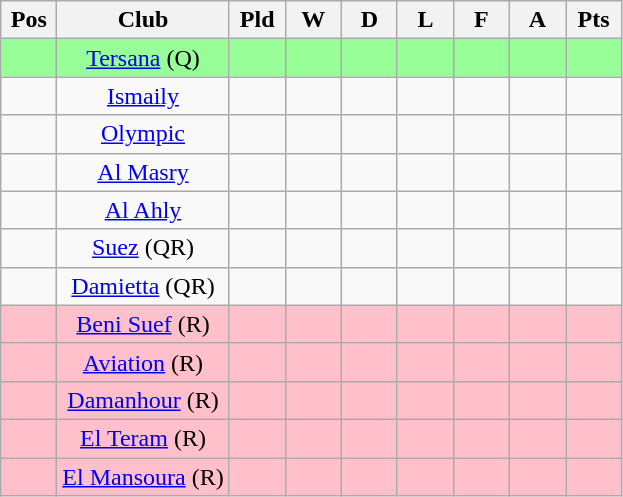<table class="wikitable sortable" bgcolor="#f7f8ff">
<tr>
<th width=30>Pos</th>
<th>Club</th>
<th width=30>Pld</th>
<th width=30>W</th>
<th width=30>D</th>
<th width=30>L</th>
<th width=30>F</th>
<th width=30>A</th>
<th width=30>Pts</th>
</tr>
<tr bgcolor="#98FF98" align="center">
<td></td>
<td><a href='#'>Tersana</a> (Q)</td>
<td></td>
<td></td>
<td></td>
<td></td>
<td></td>
<td></td>
<td></td>
</tr>
<tr align="center">
<td></td>
<td><a href='#'>Ismaily</a></td>
<td></td>
<td></td>
<td></td>
<td></td>
<td></td>
<td></td>
<td></td>
</tr>
<tr align="center">
<td></td>
<td><a href='#'>Olympic</a></td>
<td></td>
<td></td>
<td></td>
<td></td>
<td></td>
<td></td>
<td></td>
</tr>
<tr align="center">
<td></td>
<td><a href='#'>Al Masry</a></td>
<td></td>
<td></td>
<td></td>
<td></td>
<td></td>
<td></td>
<td></td>
</tr>
<tr align="center">
<td></td>
<td><a href='#'>Al Ahly</a></td>
<td></td>
<td></td>
<td></td>
<td></td>
<td></td>
<td></td>
<td></td>
</tr>
<tr align="center">
<td></td>
<td><a href='#'>Suez</a>  (QR)</td>
<td></td>
<td></td>
<td></td>
<td></td>
<td></td>
<td></td>
<td></td>
</tr>
<tr align="center">
<td></td>
<td><a href='#'>Damietta</a> (QR)</td>
<td></td>
<td></td>
<td></td>
<td></td>
<td></td>
<td></td>
<td></td>
</tr>
<tr bgcolor="#FFC0CB" align="center">
<td></td>
<td><a href='#'>Beni Suef</a> (R)</td>
<td></td>
<td></td>
<td></td>
<td></td>
<td></td>
<td></td>
<td></td>
</tr>
<tr bgcolor="#FFC0CB" align="center">
<td></td>
<td><a href='#'>Aviation</a> (R)</td>
<td></td>
<td></td>
<td></td>
<td></td>
<td></td>
<td></td>
<td></td>
</tr>
<tr bgcolor="#FFC0CB" align="center">
<td></td>
<td><a href='#'>Damanhour</a> (R)</td>
<td></td>
<td></td>
<td></td>
<td></td>
<td></td>
<td></td>
<td></td>
</tr>
<tr bgcolor="#FFC0CB" align="center">
<td></td>
<td><a href='#'>El Teram</a> (R)</td>
<td></td>
<td></td>
<td></td>
<td></td>
<td></td>
<td></td>
<td></td>
</tr>
<tr bgcolor="#FFC0CB" align="center">
<td></td>
<td><a href='#'>El Mansoura</a> (R)</td>
<td></td>
<td></td>
<td></td>
<td></td>
<td></td>
<td></td>
<td></td>
</tr>
</table>
